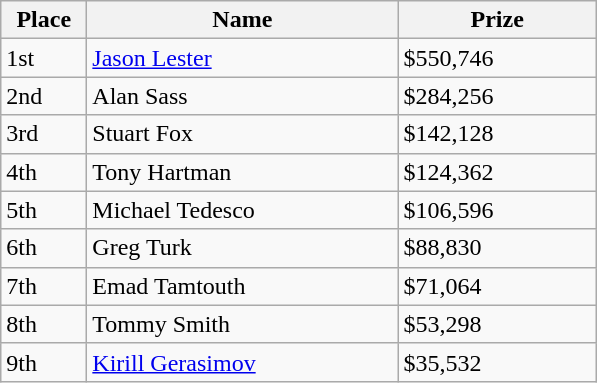<table class="wikitable">
<tr>
<th width="50">Place</th>
<th width="200">Name</th>
<th width="125">Prize</th>
</tr>
<tr>
<td>1st</td>
<td><a href='#'>Jason Lester</a></td>
<td>$550,746</td>
</tr>
<tr>
<td>2nd</td>
<td>Alan Sass</td>
<td>$284,256</td>
</tr>
<tr>
<td>3rd</td>
<td>Stuart Fox</td>
<td>$142,128</td>
</tr>
<tr>
<td>4th</td>
<td>Tony Hartman</td>
<td>$124,362</td>
</tr>
<tr>
<td>5th</td>
<td>Michael Tedesco</td>
<td>$106,596</td>
</tr>
<tr>
<td>6th</td>
<td>Greg Turk</td>
<td>$88,830</td>
</tr>
<tr>
<td>7th</td>
<td>Emad Tamtouth</td>
<td>$71,064</td>
</tr>
<tr>
<td>8th</td>
<td>Tommy Smith</td>
<td>$53,298</td>
</tr>
<tr>
<td>9th</td>
<td><a href='#'>Kirill Gerasimov</a></td>
<td>$35,532</td>
</tr>
</table>
